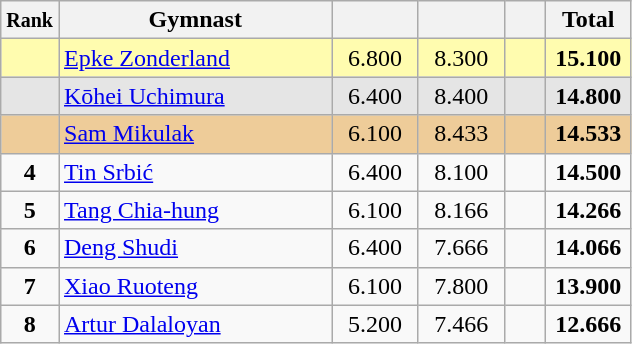<table style="text-align:center;" class="wikitable sortable">
<tr>
<th scope="col" style="width:15px;"><small>Rank</small></th>
<th scope="col" style="width:175px;">Gymnast</th>
<th scope="col" style="width:50px;"><small></small></th>
<th scope="col" style="width:50px;"><small></small></th>
<th scope="col" style="width:20px;"><small></small></th>
<th scope="col" style="width:50px;">Total</th>
</tr>
<tr style="background:#fffcaf;">
<td scope="row" style="text-align:center"><strong></strong></td>
<td style="text-align:left;"> <a href='#'>Epke Zonderland</a></td>
<td>6.800</td>
<td>8.300</td>
<td></td>
<td><strong>15.100</strong></td>
</tr>
<tr style="background:#e5e5e5;">
<td scope="row" style="text-align:center"><strong></strong></td>
<td style="text-align:left;"> <a href='#'>Kōhei Uchimura</a></td>
<td>6.400</td>
<td>8.400</td>
<td></td>
<td><strong>14.800</strong></td>
</tr>
<tr style="background:#ec9;">
<td scope="row" style="text-align:center"><strong></strong></td>
<td style="text-align:left;"> <a href='#'>Sam Mikulak</a></td>
<td>6.100</td>
<td>8.433</td>
<td></td>
<td><strong>14.533</strong></td>
</tr>
<tr>
<td scope="row" style="text-align:center"><strong>4</strong></td>
<td style="text-align:left;"> <a href='#'>Tin Srbić</a></td>
<td>6.400</td>
<td>8.100</td>
<td></td>
<td><strong>14.500</strong></td>
</tr>
<tr>
<td scope="row" style="text-align:center"><strong>5</strong></td>
<td style="text-align:left;"> <a href='#'>Tang Chia-hung</a></td>
<td>6.100</td>
<td>8.166</td>
<td></td>
<td><strong>14.266</strong></td>
</tr>
<tr>
<td scope="row" style="text-align:center"><strong>6</strong></td>
<td style="text-align:left;"> <a href='#'>Deng Shudi</a></td>
<td>6.400</td>
<td>7.666</td>
<td></td>
<td><strong>14.066</strong></td>
</tr>
<tr>
<td scope="row" style="text-align:center"><strong>7</strong></td>
<td style="text-align:left;"> <a href='#'>Xiao Ruoteng</a></td>
<td>6.100</td>
<td>7.800</td>
<td></td>
<td><strong>13.900</strong></td>
</tr>
<tr>
<td scope="row" style="text-align:center"><strong>8</strong></td>
<td style="text-align:left;"> <a href='#'>Artur Dalaloyan</a></td>
<td>5.200</td>
<td>7.466</td>
<td></td>
<td><strong>12.666</strong></td>
</tr>
</table>
